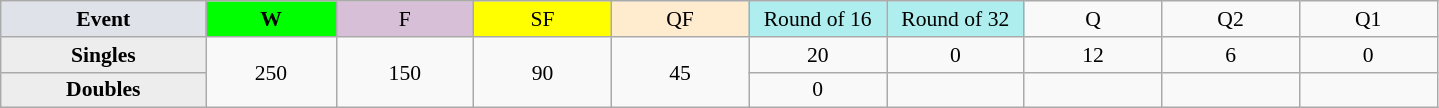<table class=wikitable style=font-size:90%;text-align:center>
<tr>
<td style="width:130px; background:#dfe2e9;"><strong>Event</strong></td>
<td style="width:80px; background:lime;"><strong>W</strong></td>
<td style="width:85px; background:thistle;">F</td>
<td style="width:85px; background:#ff0;">SF</td>
<td style="width:85px; background:#ffebcd;">QF</td>
<td style="width:85px; background:#afeeee;">Round of 16</td>
<td style="width:85px; background:#afeeee;">Round of 32</td>
<td width=85>Q</td>
<td width=85>Q2</td>
<td width=85>Q1</td>
</tr>
<tr>
<th style="background:#ededed;">Singles</th>
<td rowspan=2>250</td>
<td rowspan=2>150</td>
<td rowspan=2>90</td>
<td rowspan=2>45</td>
<td>20</td>
<td>0</td>
<td>12</td>
<td>6</td>
<td>0</td>
</tr>
<tr>
<th style="background:#ededed;">Doubles</th>
<td>0</td>
<td></td>
<td></td>
<td></td>
<td></td>
</tr>
</table>
